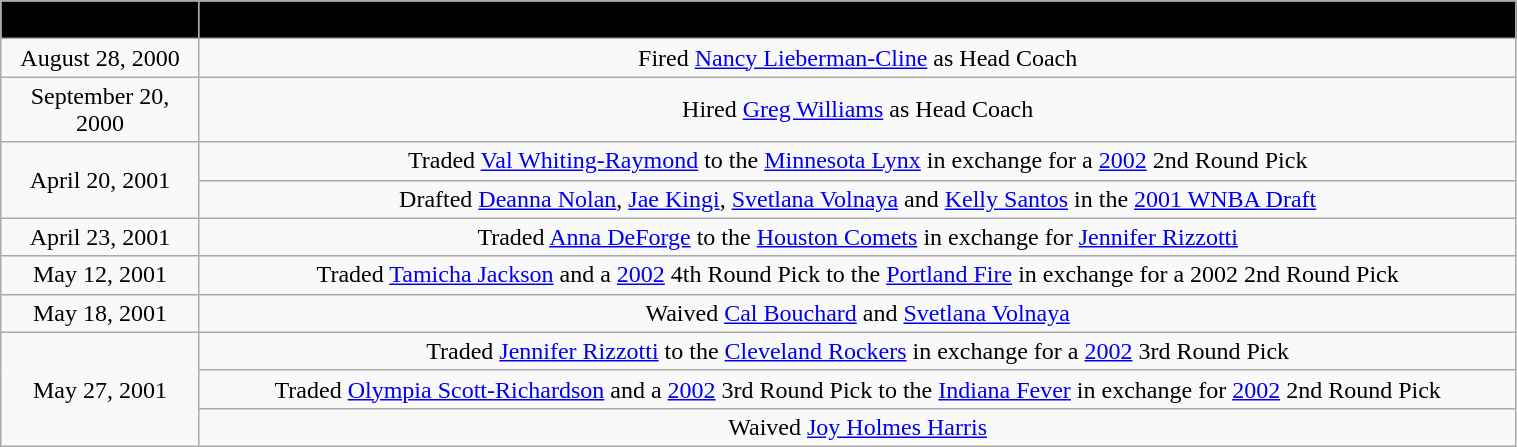<table class="wikitable" style="width:80%; text-align: center;">
<tr>
<th style="background: #010101" width=125"><span>Date</span></th>
<th style="background: #010101"><span>Transaction</span></th>
</tr>
<tr>
<td>August 28, 2000</td>
<td>Fired <a href='#'>Nancy Lieberman-Cline</a> as Head Coach</td>
</tr>
<tr>
<td>September 20, 2000</td>
<td>Hired <a href='#'>Greg Williams</a> as Head Coach</td>
</tr>
<tr>
<td rowspan="2">April 20, 2001</td>
<td>Traded <a href='#'>Val Whiting-Raymond</a> to the <a href='#'>Minnesota Lynx</a> in exchange for a <a href='#'>2002</a> 2nd Round Pick</td>
</tr>
<tr>
<td>Drafted <a href='#'>Deanna Nolan</a>, <a href='#'>Jae Kingi</a>, <a href='#'>Svetlana Volnaya</a> and <a href='#'>Kelly Santos</a> in the <a href='#'>2001 WNBA Draft</a></td>
</tr>
<tr>
<td>April 23, 2001</td>
<td>Traded <a href='#'>Anna DeForge</a> to the <a href='#'>Houston Comets</a> in exchange for <a href='#'>Jennifer Rizzotti</a></td>
</tr>
<tr>
<td>May 12, 2001</td>
<td>Traded <a href='#'>Tamicha Jackson</a> and a <a href='#'>2002</a> 4th Round Pick to the <a href='#'>Portland Fire</a> in exchange for a 2002 2nd Round Pick</td>
</tr>
<tr>
<td>May 18, 2001</td>
<td>Waived <a href='#'>Cal Bouchard</a> and <a href='#'>Svetlana Volnaya</a></td>
</tr>
<tr>
<td rowspan="3">May 27, 2001</td>
<td>Traded <a href='#'>Jennifer Rizzotti</a> to the <a href='#'>Cleveland Rockers</a> in exchange for a <a href='#'>2002</a> 3rd Round Pick</td>
</tr>
<tr>
<td>Traded <a href='#'>Olympia Scott-Richardson</a> and a <a href='#'>2002</a> 3rd Round Pick to the <a href='#'>Indiana Fever</a> in exchange for <a href='#'>2002</a> 2nd Round Pick</td>
</tr>
<tr>
<td>Waived <a href='#'>Joy Holmes Harris</a></td>
</tr>
</table>
